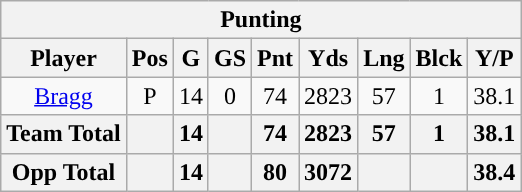<table class="wikitable" style="text-align:center">
<tr>
<th colspan="9">Punting</th>
</tr>
<tr>
<th>Player</th>
<th>Pos</th>
<th>G</th>
<th>GS</th>
<th>Pnt</th>
<th>Yds</th>
<th>Lng</th>
<th>Blck</th>
<th>Y/P</th>
</tr>
<tr>
<td><a href='#'>Bragg</a></td>
<td>P</td>
<td>14</td>
<td>0</td>
<td>74</td>
<td>2823</td>
<td>57</td>
<td>1</td>
<td>38.1</td>
</tr>
<tr>
<th>Team Total</th>
<th></th>
<th>14</th>
<th></th>
<th>74</th>
<th>2823</th>
<th>57</th>
<th>1</th>
<th>38.1</th>
</tr>
<tr>
<th>Opp Total</th>
<th></th>
<th>14</th>
<th></th>
<th>80</th>
<th>3072</th>
<th></th>
<th></th>
<th>38.4</th>
</tr>
</table>
